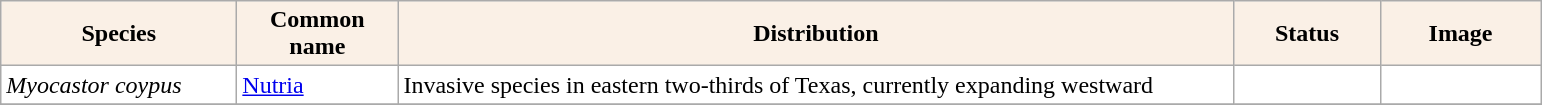<table class="sortable wikitable plainrowheaders" border="0" style="background:#ffffff" align="top" class="sortable wikitable">
<tr ->
<th scope="col" style="background-color:Linen; color:Black" width=150 px>Species</th>
<th scope="col" style="background-color:Linen; color:Black" width=100 px>Common name</th>
<th scope="col" style="background:Linen; color:Black" width=550 px>Distribution</th>
<th scope="col" style="background-color:Linen; color:Black" width=90 px>Status</th>
<th scope="col" style="background:Linen; color:Black" width=100 px>Image</th>
</tr>
<tr>
<td !scope="row" style="background:#ffffff"><em>Myocastor coypus</em></td>
<td><a href='#'>Nutria</a></td>
<td>Invasive species in eastern two-thirds of Texas, currently expanding westward</td>
<td></td>
<td></td>
</tr>
<tr>
</tr>
</table>
